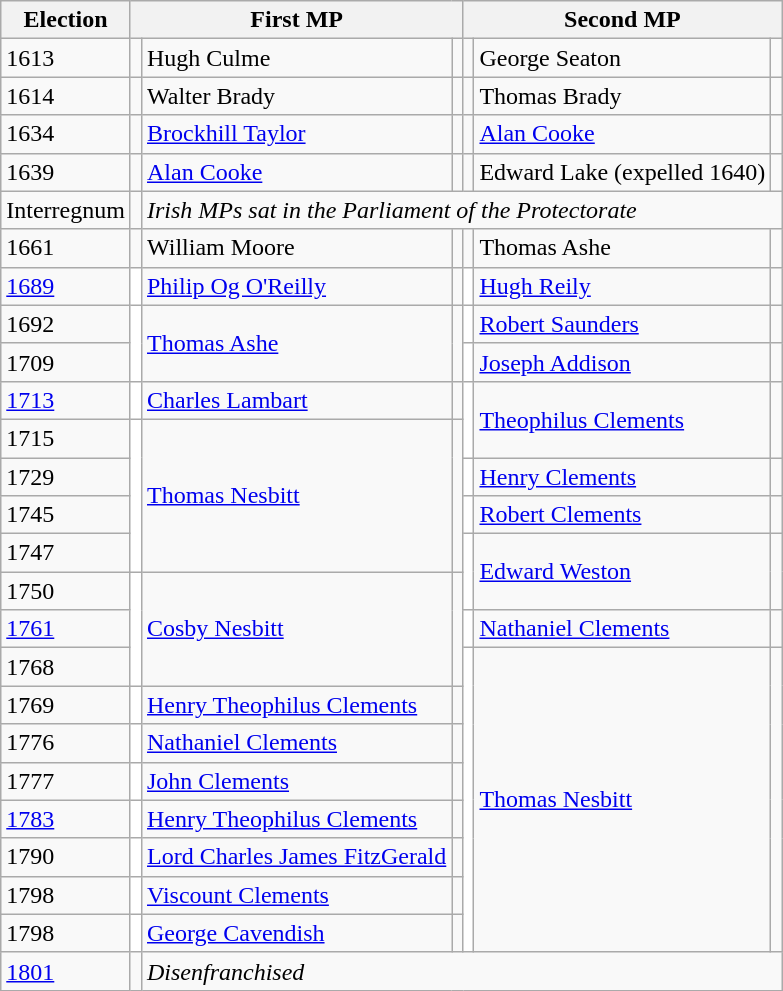<table class="wikitable">
<tr>
<th>Election</th>
<th colspan=3>First MP</th>
<th colspan=3>Second MP</th>
</tr>
<tr>
<td>1613</td>
<td></td>
<td>Hugh Culme</td>
<td></td>
<td></td>
<td>George Seaton</td>
<td></td>
</tr>
<tr>
<td>1614</td>
<td></td>
<td>Walter Brady</td>
<td></td>
<td></td>
<td>Thomas Brady</td>
<td></td>
</tr>
<tr>
<td>1634</td>
<td></td>
<td><a href='#'>Brockhill Taylor</a></td>
<td></td>
<td></td>
<td><a href='#'>Alan Cooke</a></td>
<td></td>
</tr>
<tr>
<td>1639</td>
<td></td>
<td><a href='#'>Alan Cooke</a></td>
<td></td>
<td></td>
<td>Edward Lake (expelled 1640)</td>
<td></td>
</tr>
<tr>
<td>Interregnum</td>
<td></td>
<td colspan=5><em>Irish MPs sat in the Parliament of the Protectorate</em></td>
</tr>
<tr>
<td>1661</td>
<td></td>
<td>William Moore</td>
<td></td>
<td></td>
<td>Thomas Ashe</td>
<td></td>
</tr>
<tr>
<td><a href='#'>1689</a></td>
<td style="background-color: white"></td>
<td><a href='#'>Philip Og O'Reilly</a></td>
<td></td>
<td style="background-color: white"></td>
<td><a href='#'>Hugh Reily</a></td>
<td></td>
</tr>
<tr>
<td>1692</td>
<td rowspan="2" style="background-color: white"></td>
<td rowspan="2"><a href='#'>Thomas Ashe</a></td>
<td rowspan="2"></td>
<td style="background-color: white"></td>
<td><a href='#'>Robert Saunders</a></td>
<td></td>
</tr>
<tr>
<td>1709</td>
<td style="background-color: white"></td>
<td><a href='#'>Joseph Addison</a></td>
<td></td>
</tr>
<tr>
<td><a href='#'>1713</a></td>
<td style="background-color: white"></td>
<td><a href='#'>Charles Lambart</a></td>
<td></td>
<td rowspan="2" style="background-color: white"></td>
<td rowspan="2"><a href='#'>Theophilus Clements</a></td>
<td rowspan="2"></td>
</tr>
<tr>
<td>1715</td>
<td rowspan="4" style="background-color: white"></td>
<td rowspan="4"><a href='#'>Thomas Nesbitt</a></td>
<td rowspan="4"></td>
</tr>
<tr>
<td>1729</td>
<td style="background-color: white"></td>
<td><a href='#'>Henry Clements</a></td>
<td></td>
</tr>
<tr>
<td>1745</td>
<td style="background-color: white"></td>
<td><a href='#'>Robert Clements</a></td>
<td></td>
</tr>
<tr>
<td>1747</td>
<td rowspan="2" style="background-color: white"></td>
<td rowspan="2"><a href='#'>Edward Weston</a></td>
<td rowspan="2"></td>
</tr>
<tr>
<td>1750</td>
<td rowspan="3" style="background-color: white"></td>
<td rowspan="3"><a href='#'>Cosby Nesbitt</a></td>
<td rowspan="3"></td>
</tr>
<tr>
<td><a href='#'>1761</a></td>
<td style="background-color: white"></td>
<td><a href='#'>Nathaniel Clements</a></td>
<td></td>
</tr>
<tr>
<td>1768</td>
<td rowspan="8" style="background-color: white"></td>
<td rowspan="8"><a href='#'>Thomas Nesbitt</a></td>
<td rowspan="8"></td>
</tr>
<tr>
<td>1769</td>
<td style="background-color: white"></td>
<td><a href='#'>Henry Theophilus Clements</a></td>
<td></td>
</tr>
<tr>
<td>1776</td>
<td style="background-color: white"></td>
<td><a href='#'>Nathaniel Clements</a></td>
<td></td>
</tr>
<tr>
<td>1777</td>
<td style="background-color: white"></td>
<td><a href='#'>John Clements</a></td>
<td></td>
</tr>
<tr>
<td><a href='#'>1783</a></td>
<td style="background-color: white"></td>
<td><a href='#'>Henry Theophilus Clements</a></td>
<td></td>
</tr>
<tr>
<td>1790</td>
<td style="background-color: white"></td>
<td><a href='#'>Lord Charles James FitzGerald</a></td>
<td></td>
</tr>
<tr>
<td>1798</td>
<td style="background-color: white"></td>
<td><a href='#'>Viscount Clements</a></td>
<td></td>
</tr>
<tr>
<td>1798</td>
<td style="background-color: white"></td>
<td><a href='#'>George Cavendish</a></td>
<td></td>
</tr>
<tr>
<td><a href='#'>1801</a></td>
<td></td>
<td colspan="5"><em>Disenfranchised</em></td>
</tr>
</table>
